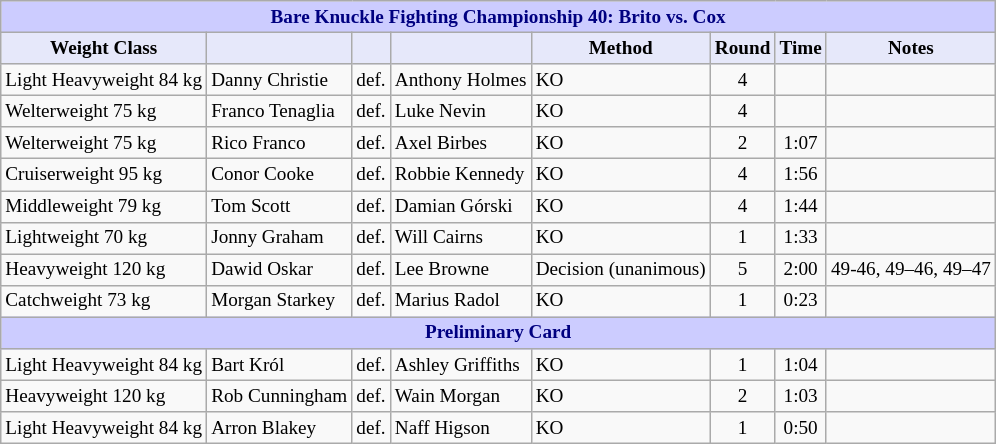<table class="wikitable" style="font-size: 80%;">
<tr>
<th colspan="8" style="background-color: #ccf; color: #000080; text-align: center;"><strong>Bare Knuckle Fighting Championship 40: Brito vs. Cox</strong></th>
</tr>
<tr>
<th colspan="1" style="background-color: #E6E8FA; color: #000000; text-align: center;">Weight Class</th>
<th colspan="1" style="background-color: #E6E8FA; color: #000000; text-align: center;"></th>
<th colspan="1" style="background-color: #E6E8FA; color: #000000; text-align: center;"></th>
<th colspan="1" style="background-color: #E6E8FA; color: #000000; text-align: center;"></th>
<th colspan="1" style="background-color: #E6E8FA; color: #000000; text-align: center;">Method</th>
<th colspan="1" style="background-color: #E6E8FA; color: #000000; text-align: center;">Round</th>
<th colspan="1" style="background-color: #E6E8FA; color: #000000; text-align: center;">Time</th>
<th colspan="1" style="background-color: #E6E8FA; color: #000000; text-align: center;">Notes</th>
</tr>
<tr>
<td>Light Heavyweight 84 kg</td>
<td> Danny Christie</td>
<td align=center>def.</td>
<td> Anthony Holmes</td>
<td>KO</td>
<td align=center>4</td>
<td align=center></td>
<td></td>
</tr>
<tr>
<td>Welterweight 75 kg</td>
<td> Franco Tenaglia</td>
<td align=center>def.</td>
<td> Luke Nevin</td>
<td>KO</td>
<td align=center>4</td>
<td align=center></td>
<td></td>
</tr>
<tr>
<td>Welterweight 75 kg</td>
<td> Rico Franco</td>
<td align=center>def.</td>
<td> Axel Birbes</td>
<td>KO</td>
<td align=center>2</td>
<td align=center>1:07</td>
<td></td>
</tr>
<tr>
<td>Cruiserweight 95 kg</td>
<td> Conor Cooke</td>
<td align=center>def.</td>
<td> Robbie Kennedy</td>
<td>KO</td>
<td align=center>4</td>
<td align=center>1:56</td>
<td></td>
</tr>
<tr>
<td>Middleweight 79 kg</td>
<td> Tom Scott</td>
<td align=center>def.</td>
<td> Damian Górski</td>
<td>KO</td>
<td align=center>4</td>
<td align=center>1:44</td>
<td></td>
</tr>
<tr>
<td>Lightweight 70 kg</td>
<td> Jonny Graham</td>
<td align=center>def.</td>
<td> Will Cairns</td>
<td>KO</td>
<td align=center>1</td>
<td align=center>1:33</td>
<td></td>
</tr>
<tr>
<td>Heavyweight 120 kg</td>
<td> Dawid Oskar</td>
<td align=center>def.</td>
<td> Lee Browne</td>
<td>Decision (unanimous)</td>
<td align=center>5</td>
<td align=center>2:00</td>
<td>49-46, 49–46, 49–47</td>
</tr>
<tr>
<td>Catchweight 73 kg</td>
<td> Morgan Starkey</td>
<td align=center>def.</td>
<td> Marius Radol</td>
<td>KO</td>
<td align=center>1</td>
<td align=center>0:23</td>
<td></td>
</tr>
<tr>
<th colspan="8" style="background-color: #ccf; color: #000080; text-align: center;"><strong>Preliminary Card</strong></th>
</tr>
<tr>
<td>Light Heavyweight 84 kg</td>
<td> Bart Król</td>
<td align=center>def.</td>
<td> Ashley Griffiths</td>
<td>KO</td>
<td align=center>1</td>
<td align=center>1:04</td>
<td></td>
</tr>
<tr>
<td>Heavyweight 120 kg</td>
<td> Rob Cunningham</td>
<td align=center>def.</td>
<td> Wain Morgan</td>
<td>KO</td>
<td align=center>2</td>
<td align=center>1:03</td>
<td></td>
</tr>
<tr>
<td>Light Heavyweight 84 kg</td>
<td> Arron Blakey</td>
<td align=center>def.</td>
<td> Naff Higson</td>
<td>KO</td>
<td align=center>1</td>
<td align=center>0:50</td>
<td></td>
</tr>
</table>
